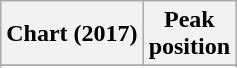<table class="wikitable sortable plainrowheaders" style="text-align:center">
<tr>
<th scope="col">Chart (2017)</th>
<th scope="col">Peak<br> position</th>
</tr>
<tr>
</tr>
<tr>
</tr>
<tr>
</tr>
</table>
